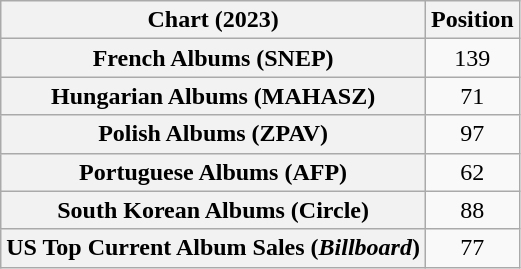<table class="wikitable sortable plainrowheaders" style="text-align:center">
<tr>
<th scope="col">Chart (2023)</th>
<th scope="col">Position</th>
</tr>
<tr>
<th scope="row">French Albums (SNEP)</th>
<td>139</td>
</tr>
<tr>
<th scope="row">Hungarian Albums (MAHASZ)</th>
<td>71</td>
</tr>
<tr>
<th scope="row">Polish Albums (ZPAV)</th>
<td>97</td>
</tr>
<tr>
<th scope="row">Portuguese Albums (AFP)</th>
<td>62</td>
</tr>
<tr>
<th scope="row">South Korean Albums (Circle)</th>
<td>88</td>
</tr>
<tr>
<th scope="row">US Top Current Album Sales (<em>Billboard</em>)</th>
<td>77</td>
</tr>
</table>
